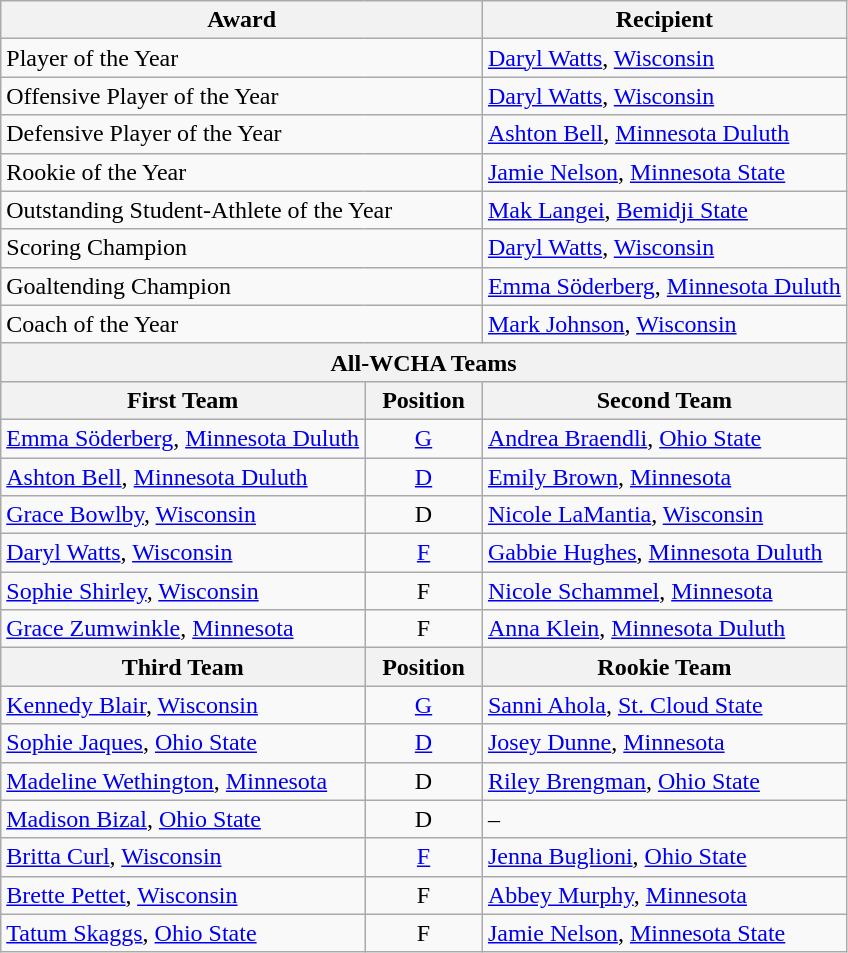<table class="wikitable">
<tr>
<th colspan=2>Award</th>
<th>Recipient</th>
</tr>
<tr>
<td colspan=2>Player of the Year</td>
<td><a href='#'>Daryl Watts</a>, <a href='#'>Wisconsin</a></td>
</tr>
<tr>
<td colspan=2>Offensive Player of the Year</td>
<td><a href='#'>Daryl Watts</a>, <a href='#'>Wisconsin</a></td>
</tr>
<tr>
<td colspan=2>Defensive Player of the Year</td>
<td><a href='#'>Ashton Bell</a>, <a href='#'>Minnesota Duluth</a></td>
</tr>
<tr>
<td colspan=2>Rookie of the Year</td>
<td><a href='#'>Jamie Nelson</a>, <a href='#'>Minnesota State</a></td>
</tr>
<tr>
<td colspan=2>Outstanding Student-Athlete of the Year</td>
<td><a href='#'>Mak Langei</a>, <a href='#'>Bemidji State</a></td>
</tr>
<tr>
<td colspan=2>Scoring Champion</td>
<td><a href='#'>Daryl Watts</a>, <a href='#'>Wisconsin</a></td>
</tr>
<tr>
<td colspan=2>Goaltending Champion</td>
<td><a href='#'>Emma Söderberg</a>, <a href='#'>Minnesota Duluth</a></td>
</tr>
<tr>
<td colspan=2>Coach of the Year</td>
<td><a href='#'>Mark Johnson</a>, <a href='#'>Wisconsin</a></td>
</tr>
<tr>
<th colspan=3>All-WCHA Teams</th>
</tr>
<tr>
<th>First Team</th>
<th>  Position  </th>
<th>Second Team</th>
</tr>
<tr>
<td><a href='#'>Emma Söderberg</a>, <a href='#'>Minnesota Duluth</a></td>
<td align=center><a href='#'>G</a></td>
<td><a href='#'>Andrea Braendli</a>, <a href='#'>Ohio State</a></td>
</tr>
<tr>
<td><a href='#'>Ashton Bell</a>, <a href='#'>Minnesota Duluth</a></td>
<td align=center><a href='#'>D</a></td>
<td><a href='#'>Emily Brown</a>, <a href='#'>Minnesota</a></td>
</tr>
<tr>
<td><a href='#'>Grace Bowlby</a>, <a href='#'>Wisconsin</a></td>
<td align=center>D</td>
<td><a href='#'>Nicole LaMantia</a>, <a href='#'>Wisconsin</a></td>
</tr>
<tr>
<td><a href='#'>Daryl Watts</a>, <a href='#'>Wisconsin</a></td>
<td align=center><a href='#'>F</a></td>
<td><a href='#'>Gabbie Hughes</a>, <a href='#'>Minnesota Duluth</a></td>
</tr>
<tr>
<td><a href='#'>Sophie Shirley</a>, <a href='#'>Wisconsin</a></td>
<td align=center>F</td>
<td><a href='#'>Nicole Schammel</a>, <a href='#'>Minnesota</a></td>
</tr>
<tr>
<td><a href='#'>Grace Zumwinkle</a>, <a href='#'>Minnesota</a></td>
<td align=center>F</td>
<td><a href='#'>Anna Klein</a>, <a href='#'>Minnesota Duluth</a></td>
</tr>
<tr>
<th>Third Team</th>
<th>  Position  </th>
<th>Rookie Team</th>
</tr>
<tr>
<td><a href='#'>Kennedy Blair</a>, <a href='#'>Wisconsin</a></td>
<td align=center><a href='#'>G</a></td>
<td><a href='#'>Sanni Ahola</a>, <a href='#'>St. Cloud State</a></td>
</tr>
<tr>
<td><a href='#'>Sophie Jaques</a>, <a href='#'>Ohio State</a></td>
<td align=center><a href='#'>D</a></td>
<td><a href='#'>Josey Dunne</a>, <a href='#'>Minnesota</a></td>
</tr>
<tr>
<td><a href='#'>Madeline Wethington</a>, <a href='#'>Minnesota</a></td>
<td align=center>D</td>
<td><a href='#'>Riley Brengman</a>, <a href='#'>Ohio State</a></td>
</tr>
<tr>
<td><a href='#'>Madison Bizal</a>, <a href='#'>Ohio State</a></td>
<td align=center>D</td>
<td>–</td>
</tr>
<tr>
<td><a href='#'>Britta Curl</a>, <a href='#'>Wisconsin</a></td>
<td align=center><a href='#'>F</a></td>
<td><a href='#'>Jenna Buglioni</a>, <a href='#'>Ohio State</a></td>
</tr>
<tr>
<td><a href='#'>Brette Pettet</a>, <a href='#'>Wisconsin</a></td>
<td align=center>F</td>
<td><a href='#'>Abbey Murphy</a>, <a href='#'>Minnesota</a></td>
</tr>
<tr>
<td><a href='#'>Tatum Skaggs</a>, <a href='#'>Ohio State</a></td>
<td align=center>F</td>
<td><a href='#'>Jamie Nelson</a>, <a href='#'>Minnesota State</a></td>
</tr>
</table>
